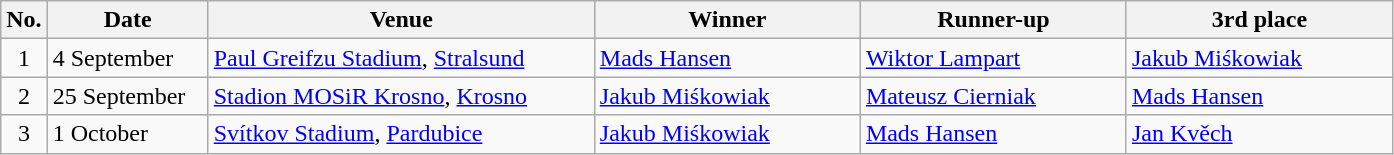<table class="wikitable">
<tr align=center>
<th width=20px>No.</th>
<th width=100px>Date</th>
<th width=250px>Venue</th>
<th width=170px>Winner</th>
<th width=170px>Runner-up</th>
<th width=170px>3rd place</th>
</tr>
<tr>
<td align=center>1</td>
<td>4 September</td>
<td> <a href='#'>Paul Greifzu Stadium</a>, <a href='#'>Stralsund</a></td>
<td> <a href='#'>Mads Hansen</a></td>
<td> <a href='#'>Wiktor Lampart</a></td>
<td> <a href='#'>Jakub Miśkowiak</a></td>
</tr>
<tr>
<td align=center>2</td>
<td>25 September</td>
<td> <a href='#'>Stadion MOSiR Krosno</a>, <a href='#'>Krosno</a></td>
<td> <a href='#'>Jakub Miśkowiak</a></td>
<td> <a href='#'>Mateusz Cierniak</a></td>
<td> <a href='#'>Mads Hansen</a></td>
</tr>
<tr>
<td align=center>3</td>
<td>1 October</td>
<td> <a href='#'>Svítkov Stadium</a>, <a href='#'>Pardubice</a></td>
<td> <a href='#'>Jakub Miśkowiak</a></td>
<td> <a href='#'>Mads Hansen</a></td>
<td> <a href='#'>Jan Kvěch</a></td>
</tr>
</table>
